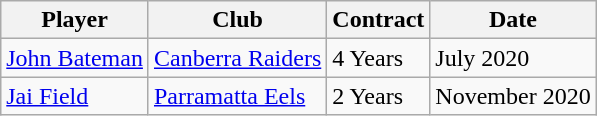<table class="wikitable">
<tr>
<th>Player</th>
<th>Club</th>
<th>Contract</th>
<th>Date</th>
</tr>
<tr>
<td> <a href='#'>John Bateman</a></td>
<td> <a href='#'>Canberra Raiders</a></td>
<td>4 Years</td>
<td>July 2020</td>
</tr>
<tr>
<td> <a href='#'>Jai Field</a></td>
<td> <a href='#'>Parramatta Eels</a></td>
<td>2 Years</td>
<td>November 2020</td>
</tr>
</table>
